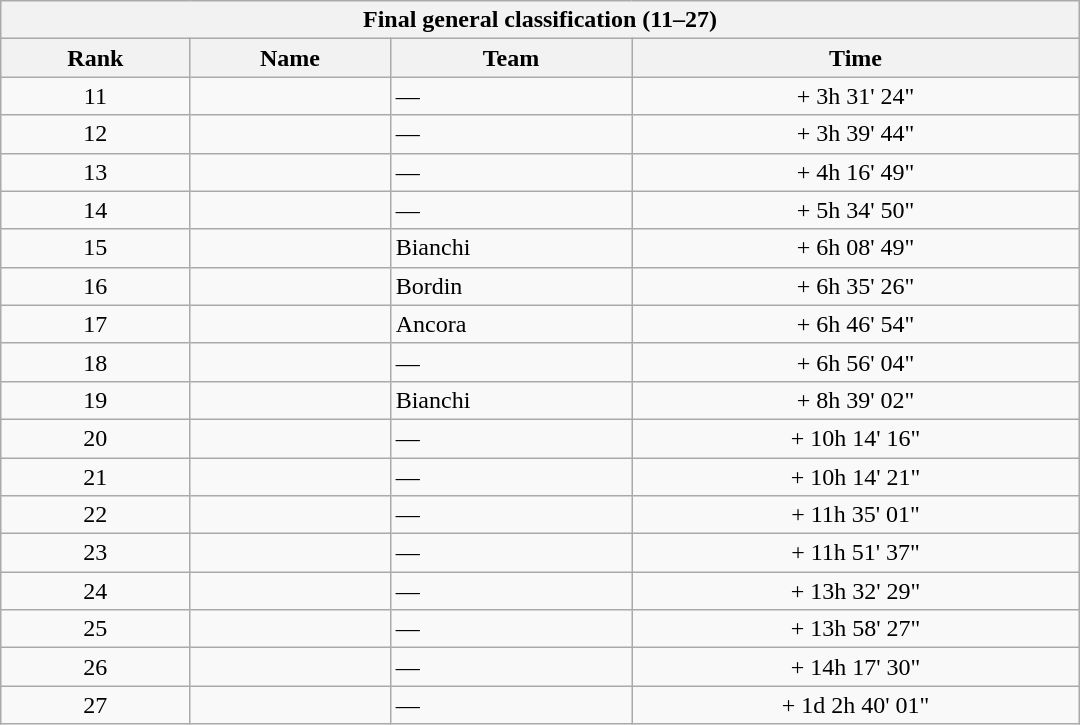<table class="collapsible collapsed wikitable" style="width:45em;margin-top:0;">
<tr>
<th colspan=4>Final general classification (11–27)</th>
</tr>
<tr>
<th>Rank</th>
<th>Name</th>
<th>Team</th>
<th>Time</th>
</tr>
<tr>
<td style="text-align:center;">11</td>
<td></td>
<td>—</td>
<td align=center>+ 3h 31' 24"</td>
</tr>
<tr>
<td style="text-align:center;">12</td>
<td></td>
<td>—</td>
<td align=center>+ 3h 39' 44"</td>
</tr>
<tr>
<td style="text-align:center;">13</td>
<td></td>
<td>—</td>
<td align=center>+ 4h 16' 49"</td>
</tr>
<tr>
<td style="text-align:center;">14</td>
<td></td>
<td>—</td>
<td align=center>+ 5h 34' 50"</td>
</tr>
<tr>
<td style="text-align:center;">15</td>
<td></td>
<td>Bianchi</td>
<td align=center>+ 6h 08' 49"</td>
</tr>
<tr>
<td style="text-align:center;">16</td>
<td></td>
<td>Bordin</td>
<td align=center>+ 6h 35' 26"</td>
</tr>
<tr>
<td style="text-align:center;">17</td>
<td></td>
<td>Ancora</td>
<td align=center>+ 6h 46' 54"</td>
</tr>
<tr>
<td style="text-align:center;">18</td>
<td></td>
<td>—</td>
<td align=center>+ 6h 56' 04"</td>
</tr>
<tr>
<td style="text-align:center;">19</td>
<td></td>
<td>Bianchi</td>
<td align=center>+ 8h 39' 02"</td>
</tr>
<tr>
<td style="text-align:center;">20</td>
<td></td>
<td>—</td>
<td align=center>+ 10h 14' 16"</td>
</tr>
<tr>
<td style="text-align:center;">21</td>
<td></td>
<td>—</td>
<td align=center>+ 10h 14' 21"</td>
</tr>
<tr>
<td style="text-align:center;">22</td>
<td></td>
<td>—</td>
<td align=center>+ 11h 35' 01"</td>
</tr>
<tr>
<td style="text-align:center;">23</td>
<td></td>
<td>—</td>
<td align=center>+ 11h 51' 37"</td>
</tr>
<tr>
<td style="text-align:center;">24</td>
<td></td>
<td>—</td>
<td align=center>+ 13h 32' 29"</td>
</tr>
<tr>
<td style="text-align:center;">25</td>
<td></td>
<td>—</td>
<td align=center>+ 13h 58' 27"</td>
</tr>
<tr>
<td style="text-align:center;">26</td>
<td></td>
<td>—</td>
<td align=center>+ 14h 17' 30"</td>
</tr>
<tr>
<td style="text-align:center;">27</td>
<td></td>
<td>—</td>
<td align=center>+ 1d 2h 40' 01"</td>
</tr>
</table>
